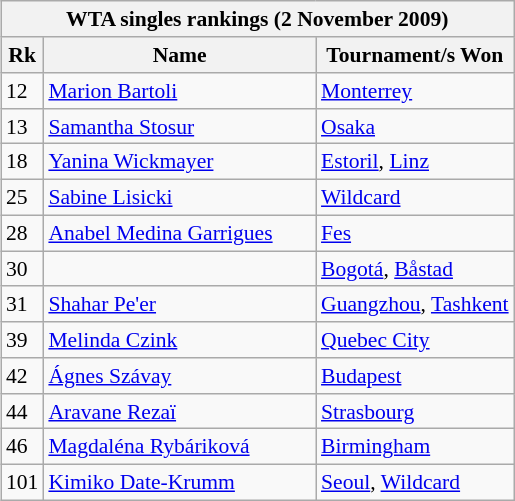<table class="wikitable"; align="right" style="font-size:90%; text:justify">
<tr>
<th colspan="5">WTA singles rankings (2 November 2009)</th>
</tr>
<tr>
<th>Rk</th>
<th width="175">Name</th>
<th>Tournament/s Won</th>
</tr>
<tr bgcolor=>
<td>12</td>
<td> <a href='#'>Marion Bartoli</a></td>
<td><a href='#'>Monterrey</a></td>
</tr>
<tr bgcolor=>
<td>13</td>
<td> <a href='#'>Samantha Stosur</a></td>
<td><a href='#'>Osaka</a></td>
</tr>
<tr bgcolor=>
<td>18</td>
<td> <a href='#'>Yanina Wickmayer</a></td>
<td><a href='#'>Estoril</a>, <a href='#'>Linz</a></td>
</tr>
<tr bgcolor=>
<td>25</td>
<td> <a href='#'>Sabine Lisicki</a></td>
<td><a href='#'>Wildcard</a></td>
</tr>
<tr bgcolor=>
<td>28</td>
<td> <a href='#'>Anabel Medina Garrigues</a></td>
<td><a href='#'>Fes</a></td>
</tr>
<tr bgcolor=>
<td>30</td>
<td></td>
<td><a href='#'>Bogotá</a>, <a href='#'>Båstad</a></td>
</tr>
<tr bgcolor=>
<td>31</td>
<td> <a href='#'>Shahar Pe'er</a></td>
<td><a href='#'>Guangzhou</a>, <a href='#'>Tashkent</a></td>
</tr>
<tr bgcolor=>
<td>39</td>
<td> <a href='#'>Melinda Czink</a></td>
<td><a href='#'>Quebec City</a></td>
</tr>
<tr bgcolor=>
<td>42</td>
<td> <a href='#'>Ágnes Szávay</a></td>
<td><a href='#'>Budapest</a></td>
</tr>
<tr bgcolor=>
<td>44</td>
<td> <a href='#'>Aravane Rezaï</a></td>
<td><a href='#'>Strasbourg</a></td>
</tr>
<tr bgcolor=>
<td>46</td>
<td> <a href='#'>Magdaléna Rybáriková</a></td>
<td><a href='#'>Birmingham</a></td>
</tr>
<tr bgcolor=>
<td>101</td>
<td> <a href='#'>Kimiko Date-Krumm</a></td>
<td><a href='#'>Seoul</a>, <a href='#'>Wildcard</a></td>
</tr>
</table>
